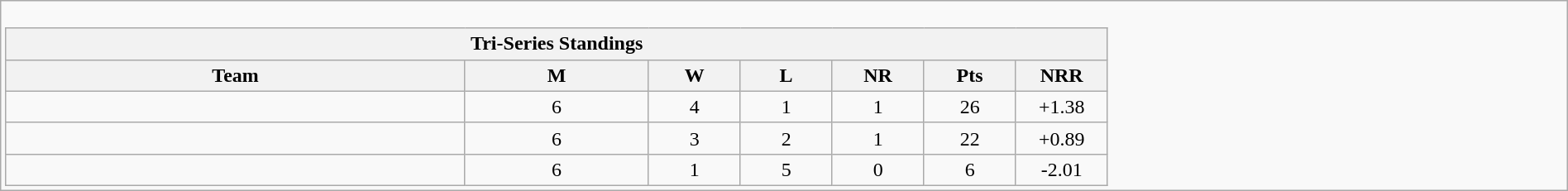<table class="wikitable" width="100%">
<tr>
<td width=60%><br><table style="border-collapse:collapse" border=1 cellspacing=0 cellpadding=5>
<tr align=center bgcolor=#efefef>
<th colspan="7">Tri-Series Standings</th>
</tr>
<tr>
<th width=25%>Team</th>
<th width=10%>M</th>
<th width=5%>W</th>
<th width=5%>L</th>
<th width=5%>NR</th>
<th width=5%>Pts</th>
<th width=5%>NRR</th>
</tr>
<tr align=center>
<td align=left></td>
<td>6</td>
<td>4</td>
<td>1</td>
<td>1</td>
<td>26</td>
<td>+1.38</td>
</tr>
<tr align=center>
<td align=left></td>
<td>6</td>
<td>3</td>
<td>2</td>
<td>1</td>
<td>22</td>
<td>+0.89</td>
</tr>
<tr align=center>
<td align=left></td>
<td>6</td>
<td>1</td>
<td>5</td>
<td>0</td>
<td>6</td>
<td>-2.01</td>
</tr>
</table>
</td>
</tr>
</table>
